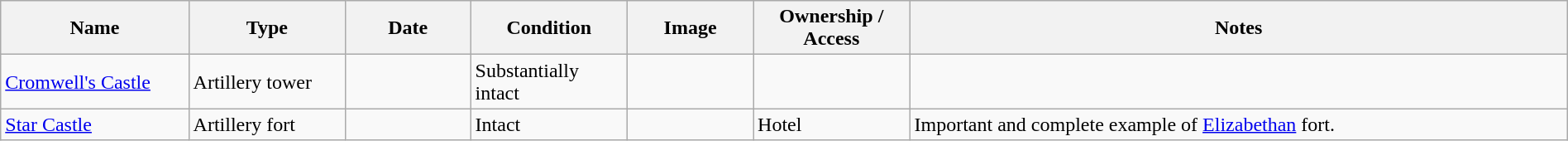<table class="wikitable sortable sticky-header" width="100%">
<tr>
<th width="12%">Name</th>
<th width="10%">Type</th>
<th width="8%">Date</th>
<th width="10%">Condition</th>
<th class="unsortable" width="94">Image</th>
<th width="10%">Ownership / Access</th>
<th class="unsortable">Notes</th>
</tr>
<tr>
<td><a href='#'>Cromwell's Castle</a></td>
<td>Artillery tower</td>
<td></td>
<td>Substantially intact</td>
<td></td>
<td></td>
<td></td>
</tr>
<tr>
<td><a href='#'>Star Castle</a></td>
<td>Artillery fort</td>
<td></td>
<td>Intact</td>
<td></td>
<td>Hotel</td>
<td>Important and complete example of <a href='#'>Elizabethan</a> fort.</td>
</tr>
</table>
